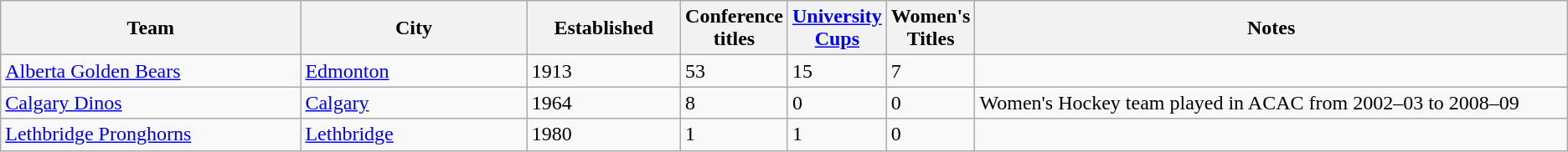<table class="wikitable">
<tr>
<th bgcolor="#DDDDFF" width="20%">Team</th>
<th bgcolor="#DDDDFF" width="15%">City</th>
<th bgcolor="#DDDDFF" width="10%">Established</th>
<th bgcolor="#DDDDFF" width="5%">Conference titles</th>
<th bgcolor="#DDDDFF" width="5%"><a href='#'>University Cups</a></th>
<th bgcolor="#DDDDFF" width="5%">Women's Titles</th>
<th bgcolor="#DDDDFF" width="45%">Notes</th>
</tr>
<tr>
<td><a href='#'>Alberta Golden Bears</a></td>
<td><a href='#'>Edmonton</a></td>
<td>1913</td>
<td>53</td>
<td>15</td>
<td>7</td>
<td></td>
</tr>
<tr>
<td><a href='#'>Calgary Dinos</a></td>
<td><a href='#'>Calgary</a></td>
<td>1964</td>
<td>8</td>
<td>0</td>
<td>0</td>
<td>Women's Hockey team played in ACAC from 2002–03 to 2008–09</td>
</tr>
<tr>
<td><a href='#'>Lethbridge Pronghorns</a></td>
<td><a href='#'>Lethbridge</a></td>
<td>1980</td>
<td>1</td>
<td>1</td>
<td>0</td>
<td></td>
</tr>
</table>
